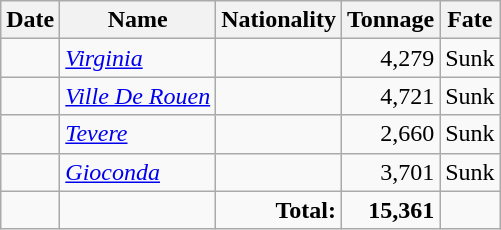<table class="wikitable sortable" style="text-align:right;">
<tr>
<th>Date</th>
<th>Name</th>
<th>Nationality</th>
<th>Tonnage</th>
<th>Fate</th>
</tr>
<tr>
<td align="right"></td>
<td align="left"><a href='#'><em>Virginia</em></a></td>
<td align="left"></td>
<td align="right">4,279</td>
<td align="left">Sunk</td>
</tr>
<tr>
<td align="right"></td>
<td align="left"><a href='#'><em>Ville De Rouen</em></a></td>
<td align="left"></td>
<td align="right">4,721</td>
<td align="left">Sunk</td>
</tr>
<tr>
<td align="right"></td>
<td align="left"><a href='#'><em>Tevere</em></a></td>
<td align="left"></td>
<td align="right">2,660</td>
<td align="left">Sunk</td>
</tr>
<tr>
<td align="right"></td>
<td align="left"><a href='#'><em>Gioconda</em></a></td>
<td align="left"></td>
<td align="right">3,701</td>
<td align="left">Sunk</td>
</tr>
<tr>
<td></td>
<td></td>
<td align=right><strong>Total:</strong></td>
<td align=right><strong>15,361</strong></td>
<td></td>
</tr>
</table>
